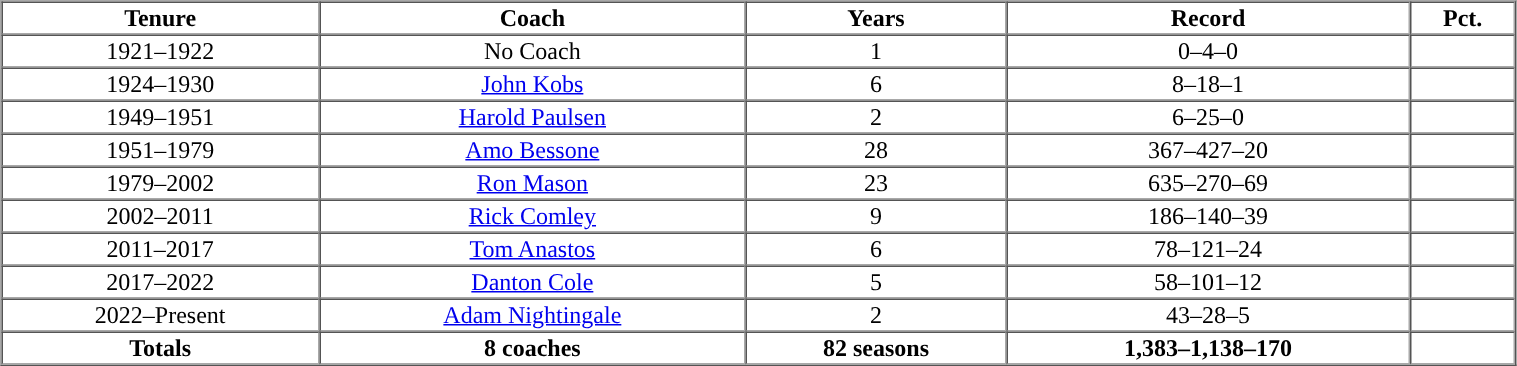<table cellpadding="1" border="1" cellspacing="0" width="80%">
<tr>
<th>Tenure</th>
<th>Coach</th>
<th>Years</th>
<th>Record</th>
<th>Pct.</th>
</tr>
<tr align="center">
<td>1921–1922</td>
<td>No Coach</td>
<td>1</td>
<td>0–4–0</td>
<td></td>
</tr>
<tr align="center">
<td>1924–1930</td>
<td><a href='#'>John Kobs</a></td>
<td>6</td>
<td>8–18–1</td>
<td></td>
</tr>
<tr align="center">
<td>1949–1951</td>
<td><a href='#'>Harold Paulsen</a></td>
<td>2</td>
<td>6–25–0</td>
<td></td>
</tr>
<tr align="center">
<td>1951–1979</td>
<td><a href='#'>Amo Bessone</a></td>
<td>28</td>
<td>367–427–20</td>
<td></td>
</tr>
<tr align="center">
<td>1979–2002</td>
<td><a href='#'>Ron Mason</a></td>
<td>23</td>
<td>635–270–69</td>
<td></td>
</tr>
<tr align="center">
<td>2002–2011</td>
<td><a href='#'>Rick Comley</a></td>
<td>9</td>
<td>186–140–39</td>
<td></td>
</tr>
<tr align="center">
<td>2011–2017</td>
<td><a href='#'>Tom Anastos</a></td>
<td>6</td>
<td>78–121–24</td>
<td></td>
</tr>
<tr align="center">
<td>2017–2022</td>
<td><a href='#'>Danton Cole</a></td>
<td>5</td>
<td>58–101–12</td>
<td></td>
</tr>
<tr align="center">
<td>2022–Present</td>
<td><a href='#'>Adam Nightingale</a></td>
<td>2</td>
<td>43–28–5</td>
<td></td>
</tr>
<tr align=center>
<th>Totals</th>
<th>8 coaches</th>
<th>82 seasons</th>
<th>1,383–1,138–170</th>
<th></th>
</tr>
</table>
